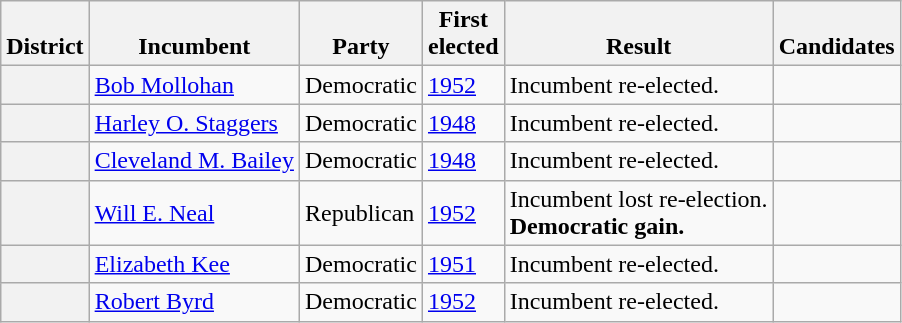<table class=wikitable>
<tr valign=bottom>
<th>District</th>
<th>Incumbent</th>
<th>Party</th>
<th>First<br>elected</th>
<th>Result</th>
<th>Candidates</th>
</tr>
<tr>
<th></th>
<td><a href='#'>Bob Mollohan</a></td>
<td>Democratic</td>
<td><a href='#'>1952</a></td>
<td>Incumbent re-elected.</td>
<td nowrap></td>
</tr>
<tr>
<th></th>
<td><a href='#'>Harley O. Staggers</a></td>
<td>Democratic</td>
<td><a href='#'>1948</a></td>
<td>Incumbent re-elected.</td>
<td nowrap></td>
</tr>
<tr>
<th></th>
<td><a href='#'>Cleveland M. Bailey</a></td>
<td>Democratic</td>
<td><a href='#'>1948</a></td>
<td>Incumbent re-elected.</td>
<td nowrap></td>
</tr>
<tr>
<th></th>
<td><a href='#'>Will E. Neal</a></td>
<td>Republican</td>
<td><a href='#'>1952</a></td>
<td>Incumbent lost re-election.<br><strong>Democratic gain.</strong></td>
<td nowrap></td>
</tr>
<tr>
<th></th>
<td><a href='#'>Elizabeth Kee</a></td>
<td>Democratic</td>
<td><a href='#'>1951 </a></td>
<td>Incumbent re-elected.</td>
<td nowrap></td>
</tr>
<tr>
<th></th>
<td><a href='#'>Robert Byrd</a></td>
<td>Democratic</td>
<td><a href='#'>1952</a></td>
<td>Incumbent re-elected.</td>
<td nowrap></td>
</tr>
</table>
